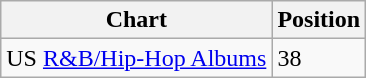<table class="wikitable">
<tr>
<th align="left">Chart</th>
<th align="left">Position</th>
</tr>
<tr>
<td align="left">US <a href='#'>R&B/Hip-Hop Albums</a></td>
<td align="left">38</td>
</tr>
</table>
